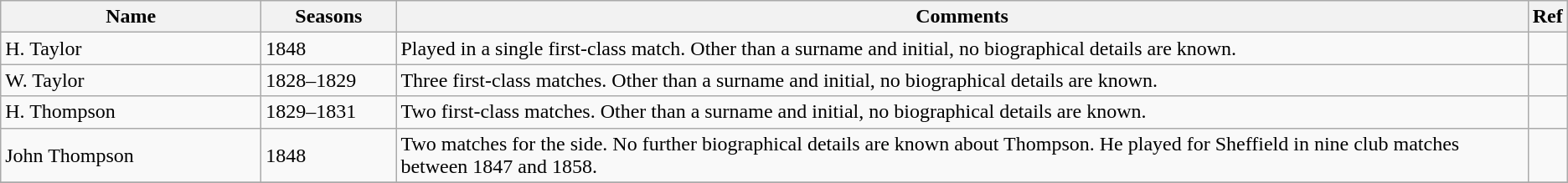<table class="wikitable">
<tr>
<th style="width:200px">Name</th>
<th style="width: 100px">Seasons</th>
<th>Comments</th>
<th>Ref</th>
</tr>
<tr>
<td>H. Taylor</td>
<td>1848</td>
<td>Played in a single first-class match. Other than a surname and initial, no biographical details are known.</td>
<td></td>
</tr>
<tr>
<td>W. Taylor</td>
<td>1828–1829</td>
<td>Three first-class matches. Other than a surname and initial, no biographical details are known.</td>
<td></td>
</tr>
<tr>
<td>H. Thompson</td>
<td>1829–1831</td>
<td>Two first-class matches. Other than a surname and initial, no biographical details are known.</td>
<td></td>
</tr>
<tr>
<td>John Thompson</td>
<td>1848</td>
<td>Two matches for the side. No further biographical details are known about Thompson. He played for Sheffield in nine club matches between 1847 and 1858.</td>
<td></td>
</tr>
<tr>
</tr>
</table>
